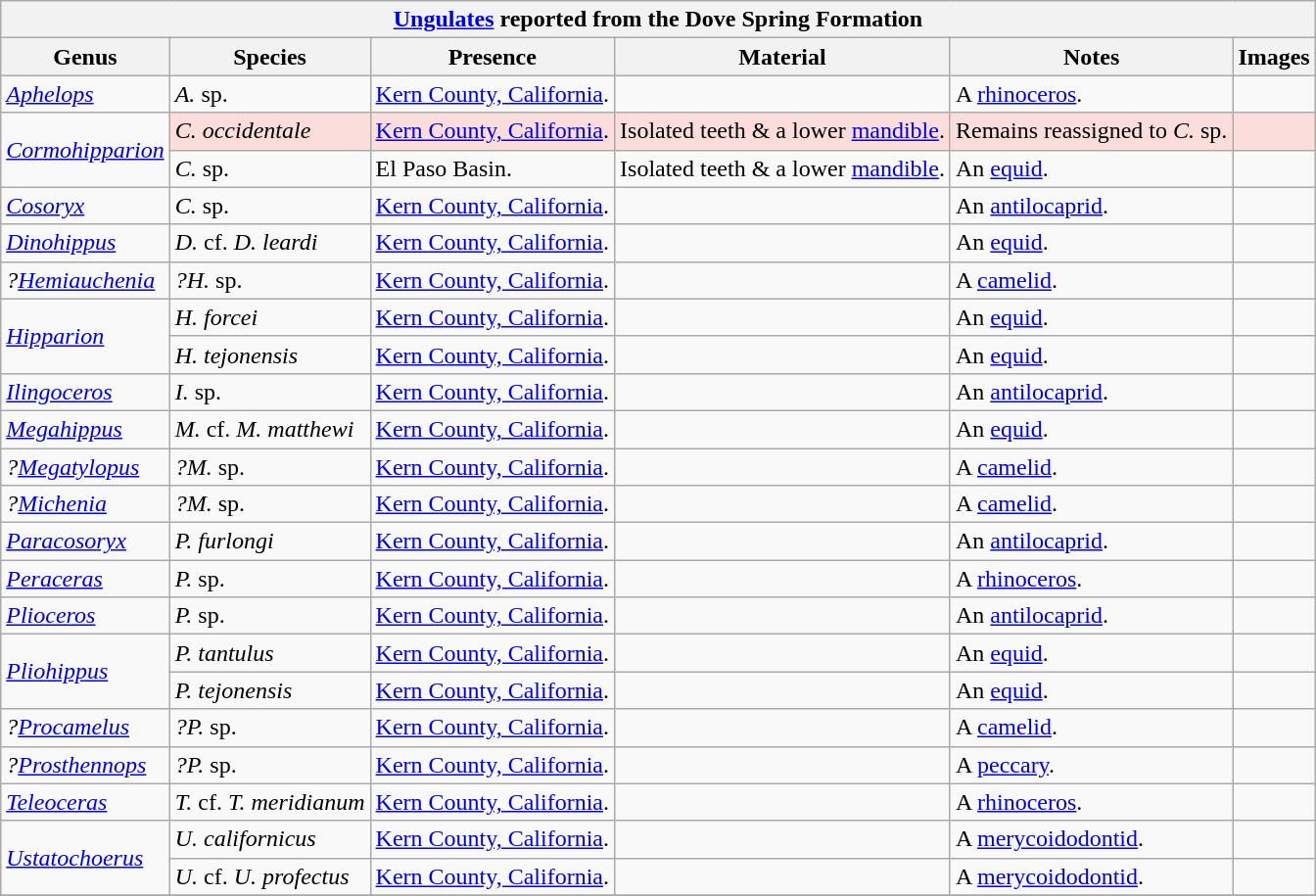<table class="wikitable" align="center">
<tr>
<th colspan="6" align="center"><strong><a href='#'>Ungulates</a> reported from the Dove Spring Formation</strong></th>
</tr>
<tr>
<th>Genus</th>
<th>Species</th>
<th>Presence</th>
<th><strong>Material</strong></th>
<th>Notes</th>
<th>Images</th>
</tr>
<tr>
<td><em><a href='#'>Aphelops</a></em></td>
<td><em>A.</em> sp.</td>
<td><a href='#'>Kern County, California</a>.</td>
<td></td>
<td>A <a href='#'>rhinoceros</a>.</td>
<td></td>
</tr>
<tr>
<td rowspan=2><em><a href='#'>Cormohipparion</a></em></td>
<td style="background:#fbdddb;"><em>C. occidentale</em></td>
<td style="background:#fbdddb;"><a href='#'>Kern County, California</a>.</td>
<td style="background:#fbdddb;">Isolated teeth & a lower <a href='#'>mandible</a>.</td>
<td style="background:#fbdddb;">Remains reassigned to <em>C.</em> sp.</td>
<td style="background:#fbdddb;"></td>
</tr>
<tr>
<td><em>C.</em> sp.</td>
<td>El Paso Basin.</td>
<td>Isolated teeth & a lower <a href='#'>mandible</a>.</td>
<td>An <a href='#'>equid</a>.</td>
<td></td>
</tr>
<tr>
<td><em><a href='#'>Cosoryx</a></em></td>
<td><em>C.</em> sp.</td>
<td><a href='#'>Kern County, California</a>.</td>
<td></td>
<td>An <a href='#'>antilocaprid</a>.</td>
<td></td>
</tr>
<tr>
<td><em><a href='#'>Dinohippus</a></em></td>
<td><em>D.</em> cf. <em>D. leardi</em></td>
<td><a href='#'>Kern County, California</a>.</td>
<td></td>
<td>An <a href='#'>equid</a>.</td>
<td></td>
</tr>
<tr>
<td><em>?<a href='#'>Hemiauchenia</a></em></td>
<td><em>?H.</em> sp.</td>
<td><a href='#'>Kern County, California</a>.</td>
<td></td>
<td>A <a href='#'>camelid</a>.</td>
<td></td>
</tr>
<tr>
<td rowspan=2><em><a href='#'>Hipparion</a></em></td>
<td><em>H. forcei</em></td>
<td><a href='#'>Kern County, California</a>.</td>
<td></td>
<td>An <a href='#'>equid</a>.</td>
<td></td>
</tr>
<tr>
<td><em>H. tejonensis</em></td>
<td><a href='#'>Kern County, California</a>.</td>
<td></td>
<td>An <a href='#'>equid</a>.</td>
<td></td>
</tr>
<tr>
<td><em><a href='#'>Ilingoceros</a></em></td>
<td><em>I.</em> sp.</td>
<td><a href='#'>Kern County, California</a>.</td>
<td></td>
<td>An <a href='#'>antilocaprid</a>.</td>
<td></td>
</tr>
<tr>
<td><em><a href='#'>Megahippus</a></em></td>
<td><em>M.</em> cf. <em>M. matthewi</em></td>
<td><a href='#'>Kern County, California</a>.</td>
<td></td>
<td>An <a href='#'>equid</a>.</td>
<td></td>
</tr>
<tr>
<td><em>?<a href='#'>Megatylopus</a></em></td>
<td><em>?M.</em> sp.</td>
<td><a href='#'>Kern County, California</a>.</td>
<td></td>
<td>A <a href='#'>camelid</a>.</td>
<td></td>
</tr>
<tr>
<td><em>?<a href='#'>Michenia</a></em></td>
<td><em>?M.</em> sp.</td>
<td><a href='#'>Kern County, California</a>.</td>
<td></td>
<td>A <a href='#'>camelid</a>.</td>
<td></td>
</tr>
<tr>
<td><em><a href='#'>Paracosoryx</a></em></td>
<td><em>P. furlongi</em></td>
<td><a href='#'>Kern County, California</a>.</td>
<td></td>
<td>An <a href='#'>antilocaprid</a>.</td>
<td></td>
</tr>
<tr>
<td><em><a href='#'>Peraceras</a></em></td>
<td><em>P.</em> sp.</td>
<td><a href='#'>Kern County, California</a>.</td>
<td></td>
<td>A <a href='#'>rhinoceros</a>.</td>
<td></td>
</tr>
<tr>
<td><em><a href='#'>Plioceros</a></em></td>
<td><em>P.</em> sp.</td>
<td><a href='#'>Kern County, California</a>.</td>
<td></td>
<td>An <a href='#'>antilocaprid</a>.</td>
<td></td>
</tr>
<tr>
<td rowspan=2><em><a href='#'>Pliohippus</a></em></td>
<td><em>P. tantulus</em></td>
<td><a href='#'>Kern County, California</a>.</td>
<td></td>
<td>An <a href='#'>equid</a>.</td>
<td></td>
</tr>
<tr>
<td><em>P. tejonensis</em></td>
<td><a href='#'>Kern County, California</a>.</td>
<td></td>
<td>An <a href='#'>equid</a>.</td>
<td></td>
</tr>
<tr>
<td><em>?<a href='#'>Procamelus</a></em></td>
<td><em>?P.</em> sp.</td>
<td><a href='#'>Kern County, California</a>.</td>
<td></td>
<td>A <a href='#'>camelid</a>.</td>
<td></td>
</tr>
<tr>
<td><em>?<a href='#'>Prosthennops</a></em></td>
<td><em>?P.</em> sp.</td>
<td><a href='#'>Kern County, California</a>.</td>
<td></td>
<td>A <a href='#'>peccary</a>.</td>
<td></td>
</tr>
<tr>
<td><em><a href='#'>Teleoceras</a></em></td>
<td><em>T.</em> cf. <em>T. meridianum</em></td>
<td><a href='#'>Kern County, California</a>.</td>
<td></td>
<td>A <a href='#'>rhinoceros</a>.</td>
<td></td>
</tr>
<tr>
<td rowspan=2><em><a href='#'>Ustatochoerus</a></em></td>
<td><em>U. californicus</em></td>
<td><a href='#'>Kern County, California</a>.</td>
<td></td>
<td>A <a href='#'>merycoidodontid</a>.</td>
<td></td>
</tr>
<tr>
<td><em>U.</em> cf. <em>U. profectus</em></td>
<td><a href='#'>Kern County, California</a>.</td>
<td></td>
<td>A <a href='#'>merycoidodontid</a>.</td>
<td></td>
</tr>
<tr>
</tr>
</table>
